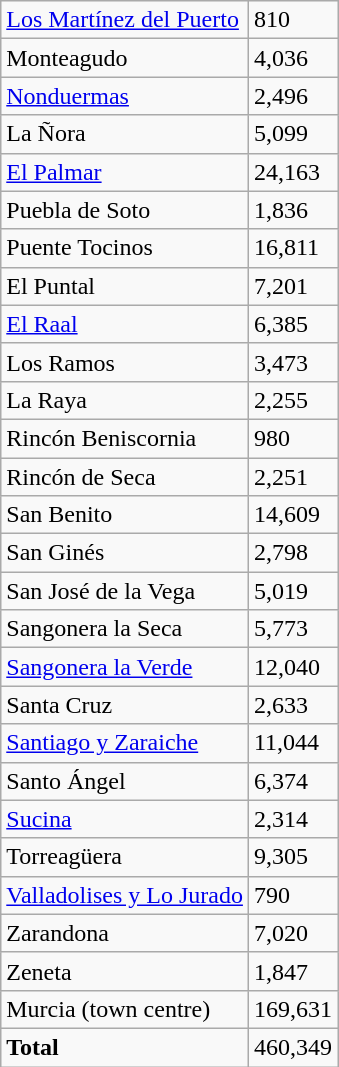<table class="wikitable">
<tr>
<td><a href='#'>Los Martínez del Puerto</a></td>
<td>810</td>
</tr>
<tr>
<td>Monteagudo</td>
<td>4,036</td>
</tr>
<tr>
<td><a href='#'>Nonduermas</a></td>
<td>2,496</td>
</tr>
<tr>
<td>La Ñora</td>
<td>5,099</td>
</tr>
<tr>
<td><a href='#'>El Palmar</a></td>
<td>24,163</td>
</tr>
<tr>
<td>Puebla de Soto</td>
<td>1,836</td>
</tr>
<tr>
<td>Puente Tocinos</td>
<td>16,811</td>
</tr>
<tr>
<td>El Puntal</td>
<td>7,201</td>
</tr>
<tr>
<td><a href='#'>El Raal</a></td>
<td>6,385</td>
</tr>
<tr>
<td>Los Ramos</td>
<td>3,473</td>
</tr>
<tr>
<td>La Raya</td>
<td>2,255</td>
</tr>
<tr>
<td>Rincón Beniscornia</td>
<td>980</td>
</tr>
<tr>
<td>Rincón de Seca</td>
<td>2,251</td>
</tr>
<tr>
<td>San Benito</td>
<td>14,609</td>
</tr>
<tr>
<td>San Ginés</td>
<td>2,798</td>
</tr>
<tr>
<td>San José de la Vega</td>
<td>5,019</td>
</tr>
<tr>
<td>Sangonera la Seca</td>
<td>5,773</td>
</tr>
<tr>
<td><a href='#'>Sangonera la Verde</a></td>
<td>12,040</td>
</tr>
<tr>
<td>Santa Cruz</td>
<td>2,633</td>
</tr>
<tr>
<td><a href='#'>Santiago y Zaraiche</a></td>
<td>11,044</td>
</tr>
<tr>
<td>Santo Ángel</td>
<td>6,374</td>
</tr>
<tr>
<td><a href='#'>Sucina</a></td>
<td>2,314</td>
</tr>
<tr>
<td>Torreagüera</td>
<td>9,305</td>
</tr>
<tr>
<td><a href='#'>Valladolises y Lo Jurado</a></td>
<td>790</td>
</tr>
<tr>
<td>Zarandona</td>
<td>7,020</td>
</tr>
<tr>
<td>Zeneta</td>
<td>1,847</td>
</tr>
<tr>
<td>Murcia (town centre)</td>
<td>169,631</td>
</tr>
<tr>
<td><strong>Total</strong></td>
<td>460,349</td>
</tr>
</table>
